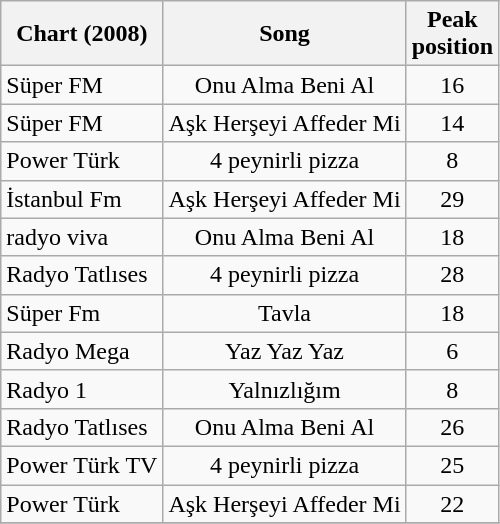<table class="wikitable sortable">
<tr>
<th align="left">Chart (2008)</th>
<th align="center">Song</th>
<th align="center">Peak<br>position</th>
</tr>
<tr>
<td align="left">Süper FM</td>
<td align="center">Onu Alma Beni Al</td>
<td align="center">16</td>
</tr>
<tr>
<td align="left">Süper FM</td>
<td align="center">Aşk Herşeyi Affeder Mi</td>
<td align="center">14</td>
</tr>
<tr>
<td align="left">Power Türk </td>
<td align="center">4 peynirli pizza</td>
<td align="center">8</td>
</tr>
<tr>
<td align="left">İstanbul Fm</td>
<td align="center">Aşk Herşeyi Affeder Mi</td>
<td align="center">29</td>
</tr>
<tr>
<td align="left">radyo viva</td>
<td align="center">Onu Alma Beni Al</td>
<td align="center">18</td>
</tr>
<tr>
<td align="left">Radyo Tatlıses </td>
<td align="center">4 peynirli pizza</td>
<td align="center">28</td>
</tr>
<tr>
<td align="left">Süper Fm </td>
<td align="center">Tavla</td>
<td align="center">18</td>
</tr>
<tr>
<td align="left">Radyo Mega</td>
<td align="center">Yaz Yaz Yaz</td>
<td align="center">6</td>
</tr>
<tr>
<td align="left">Radyo 1 </td>
<td align="center">Yalnızlığım</td>
<td align="center">8</td>
</tr>
<tr>
<td align="left">Radyo Tatlıses </td>
<td align="center">Onu Alma Beni Al</td>
<td align="center">26</td>
</tr>
<tr>
<td align="left">Power Türk TV </td>
<td align="center">4 peynirli pizza</td>
<td align="center">25</td>
</tr>
<tr>
<td align="left">Power Türk</td>
<td align="center">Aşk Herşeyi Affeder Mi</td>
<td align="center">22</td>
</tr>
<tr>
</tr>
</table>
